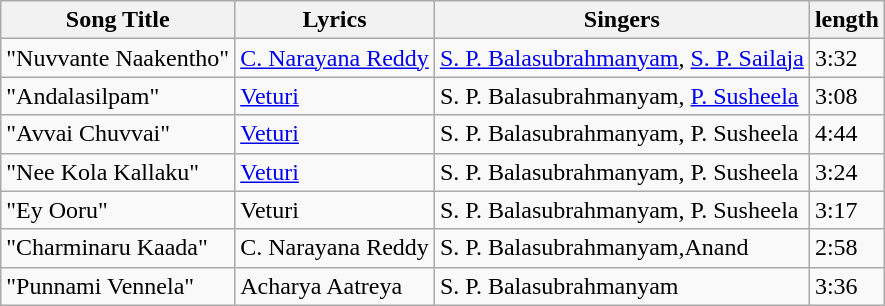<table class="wikitable">
<tr>
<th>Song Title</th>
<th>Lyrics</th>
<th>Singers</th>
<th>length</th>
</tr>
<tr>
<td>"Nuvvante Naakentho"</td>
<td><a href='#'>C. Narayana Reddy</a></td>
<td><a href='#'>S. P. Balasubrahmanyam</a>, <a href='#'>S. P. Sailaja</a></td>
<td>3:32</td>
</tr>
<tr>
<td>"Andalasilpam"</td>
<td><a href='#'>Veturi</a></td>
<td>S. P. Balasubrahmanyam, <a href='#'>P. Susheela</a></td>
<td>3:08</td>
</tr>
<tr>
<td>"Avvai Chuvvai"</td>
<td><a href='#'>Veturi</a></td>
<td>S. P. Balasubrahmanyam, P. Susheela</td>
<td>4:44</td>
</tr>
<tr>
<td>"Nee Kola Kallaku"</td>
<td><a href='#'>Veturi</a></td>
<td>S. P. Balasubrahmanyam, P. Susheela</td>
<td>3:24</td>
</tr>
<tr>
<td>"Ey Ooru"</td>
<td>Veturi</td>
<td>S. P. Balasubrahmanyam, P. Susheela</td>
<td>3:17</td>
</tr>
<tr>
<td>"Charminaru Kaada"</td>
<td>C. Narayana Reddy</td>
<td>S. P. Balasubrahmanyam,Anand</td>
<td>2:58</td>
</tr>
<tr>
<td>"Punnami Vennela"</td>
<td>Acharya Aatreya</td>
<td>S. P. Balasubrahmanyam</td>
<td>3:36</td>
</tr>
</table>
